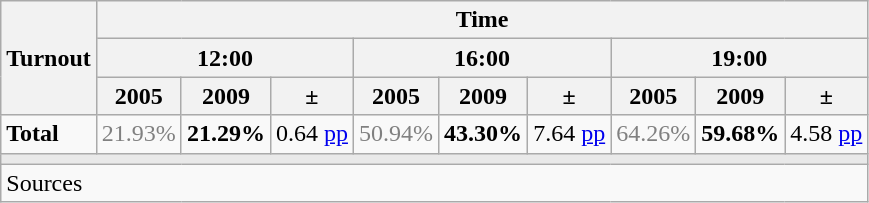<table class="wikitable sortable" style="text-align:right;">
<tr>
<th rowspan="3">Turnout</th>
<th colspan="9">Time</th>
</tr>
<tr>
<th colspan="3">12:00</th>
<th colspan="3">16:00</th>
<th colspan="3">19:00</th>
</tr>
<tr>
<th>2005</th>
<th>2009</th>
<th>±</th>
<th>2005</th>
<th>2009</th>
<th>±</th>
<th>2005</th>
<th>2009</th>
<th>±</th>
</tr>
<tr>
<td align="left"><strong>Total</strong></td>
<td style="color:gray;">21.93%</td>
<td><strong>21.29%</strong></td>
<td> 0.64 <a href='#'>pp</a></td>
<td style="color:gray;">50.94%</td>
<td><strong>43.30%</strong></td>
<td> 7.64 <a href='#'>pp</a></td>
<td style="color:gray;">64.26%</td>
<td><strong>59.68%</strong></td>
<td> 4.58 <a href='#'>pp</a></td>
</tr>
<tr>
<td colspan="10" bgcolor="#E9E9E9"></td>
</tr>
<tr>
<td align="left" colspan="10">Sources</td>
</tr>
</table>
